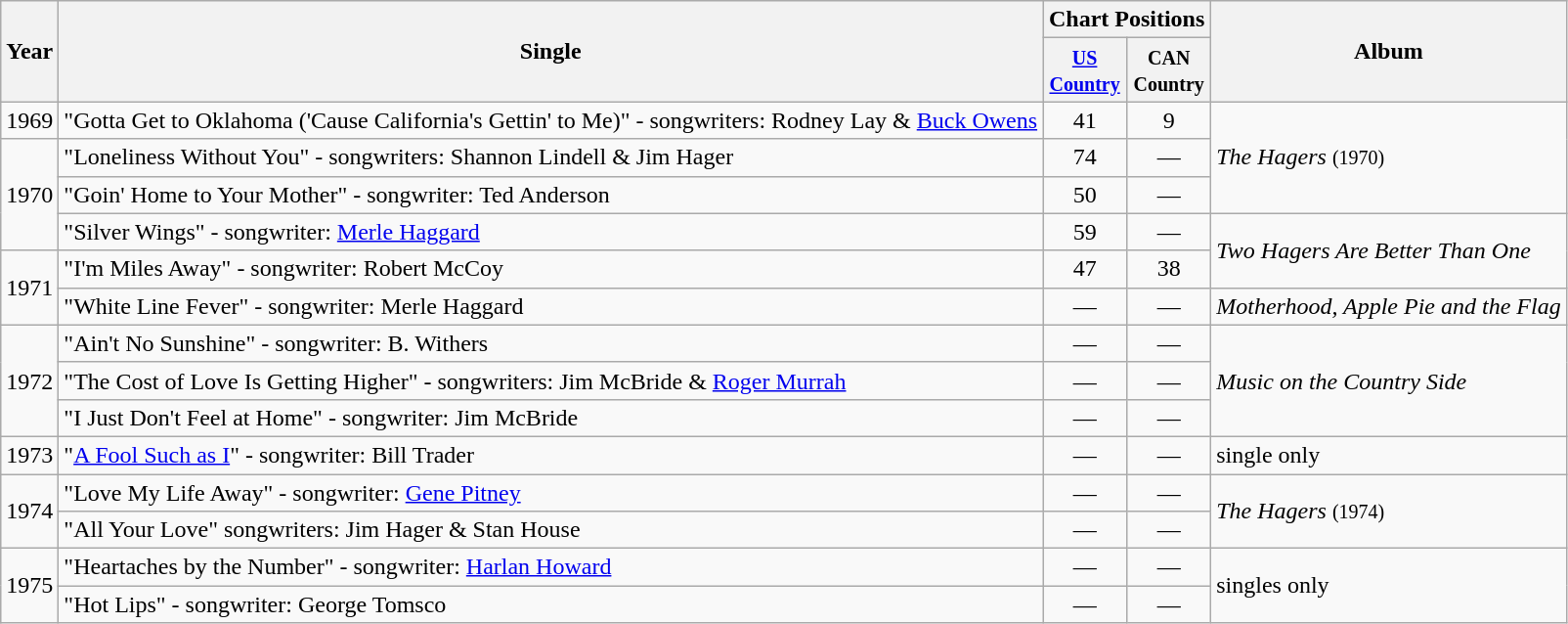<table class="wikitable">
<tr>
<th rowspan="2">Year</th>
<th rowspan="2">Single</th>
<th colspan="2">Chart Positions</th>
<th rowspan="2">Album</th>
</tr>
<tr>
<th style="width:50px;"><small><a href='#'>US Country</a></small></th>
<th style="width:50px;"><small>CAN Country</small></th>
</tr>
<tr>
<td>1969</td>
<td>"Gotta Get to Oklahoma ('Cause California's Gettin' to Me)" - songwriters: Rodney Lay & <a href='#'>Buck Owens</a></td>
<td style="text-align:center;">41</td>
<td style="text-align:center;">9</td>
<td rowspan="3"><em>The Hagers</em> <small>(1970)</small></td>
</tr>
<tr>
<td rowspan="3">1970</td>
<td>"Loneliness Without You" - songwriters: Shannon Lindell & Jim Hager </td>
<td style="text-align:center;">74</td>
<td style="text-align:center;">—</td>
</tr>
<tr>
<td>"Goin' Home to Your Mother" - songwriter: Ted Anderson </td>
<td style="text-align:center;">50</td>
<td style="text-align:center;">—</td>
</tr>
<tr>
<td>"Silver Wings" - songwriter: <a href='#'>Merle Haggard</a></td>
<td style="text-align:center;">59</td>
<td style="text-align:center;">—</td>
<td rowspan="2"><em>Two Hagers Are Better Than One</em></td>
</tr>
<tr>
<td rowspan="2">1971</td>
<td>"I'm Miles Away" - songwriter: Robert McCoy</td>
<td style="text-align:center;">47</td>
<td style="text-align:center;">38</td>
</tr>
<tr>
<td>"White Line Fever" - songwriter: Merle Haggard </td>
<td style="text-align:center;">—</td>
<td style="text-align:center;">—</td>
<td><em>Motherhood, Apple Pie and the Flag</em></td>
</tr>
<tr>
<td rowspan="3">1972</td>
<td>"Ain't No Sunshine" - songwriter: B. Withers </td>
<td style="text-align:center;">—</td>
<td style="text-align:center;">—</td>
<td rowspan="3"><em>Music on the Country Side</em></td>
</tr>
<tr>
<td>"The Cost of Love Is Getting Higher" - songwriters: Jim McBride & <a href='#'>Roger Murrah</a></td>
<td style="text-align:center;">—</td>
<td style="text-align:center;">—</td>
</tr>
<tr>
<td>"I Just Don't Feel at Home" - songwriter: Jim McBride </td>
<td style="text-align:center;">—</td>
<td style="text-align:center;">—</td>
</tr>
<tr>
<td>1973</td>
<td>"<a href='#'>A Fool Such as I</a>" - songwriter: Bill Trader </td>
<td style="text-align:center;">—</td>
<td style="text-align:center;">—</td>
<td>single only</td>
</tr>
<tr>
<td rowspan="2">1974</td>
<td>"Love My Life Away" - songwriter: <a href='#'>Gene Pitney</a></td>
<td style="text-align:center;">—</td>
<td style="text-align:center;">—</td>
<td rowspan="2"><em>The Hagers</em> <small>(1974)</small></td>
</tr>
<tr>
<td>"All Your Love" songwriters: Jim Hager & Stan House </td>
<td style="text-align:center;">—</td>
<td style="text-align:center;">—</td>
</tr>
<tr>
<td rowspan="2">1975</td>
<td>"Heartaches by the Number" - songwriter: <a href='#'>Harlan Howard</a></td>
<td style="text-align:center;">—</td>
<td style="text-align:center;">—</td>
<td rowspan="2">singles only</td>
</tr>
<tr>
<td>"Hot Lips" - songwriter: George Tomsco </td>
<td style="text-align:center;">—</td>
<td style="text-align:center;">—</td>
</tr>
</table>
